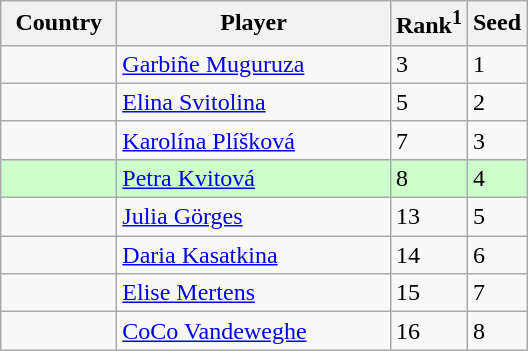<table class="wikitable" border="1">
<tr>
<th width="70">Country</th>
<th width="175">Player</th>
<th>Rank<sup>1</sup></th>
<th>Seed</th>
</tr>
<tr>
<td></td>
<td><a href='#'>Garbiñe Muguruza</a></td>
<td>3</td>
<td>1</td>
</tr>
<tr>
<td></td>
<td><a href='#'>Elina Svitolina</a></td>
<td>5</td>
<td>2</td>
</tr>
<tr>
<td></td>
<td><a href='#'>Karolína Plíšková</a></td>
<td>7</td>
<td>3</td>
</tr>
<tr bgcolor=#cfc>
<td></td>
<td><a href='#'>Petra Kvitová</a></td>
<td>8</td>
<td>4</td>
</tr>
<tr>
<td></td>
<td><a href='#'>Julia Görges</a></td>
<td>13</td>
<td>5</td>
</tr>
<tr>
<td></td>
<td><a href='#'>Daria Kasatkina</a></td>
<td>14</td>
<td>6</td>
</tr>
<tr>
<td></td>
<td><a href='#'>Elise Mertens</a></td>
<td>15</td>
<td>7</td>
</tr>
<tr>
<td></td>
<td><a href='#'>CoCo Vandeweghe</a></td>
<td>16</td>
<td>8</td>
</tr>
</table>
